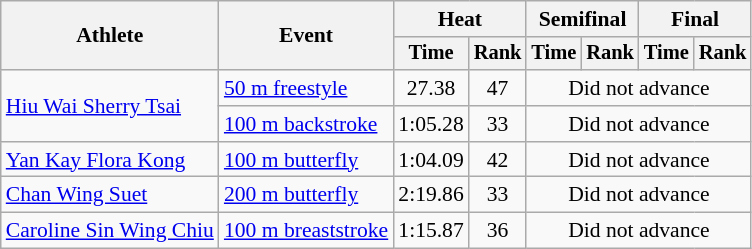<table class=wikitable style="font-size:90%">
<tr>
<th rowspan="2">Athlete</th>
<th rowspan="2">Event</th>
<th colspan="2">Heat</th>
<th colspan="2">Semifinal</th>
<th colspan="2">Final</th>
</tr>
<tr style="font-size:95%">
<th>Time</th>
<th>Rank</th>
<th>Time</th>
<th>Rank</th>
<th>Time</th>
<th>Rank</th>
</tr>
<tr align=center>
<td align=left rowspan=2><a href='#'>Hiu Wai Sherry Tsai</a></td>
<td align=left><a href='#'>50 m freestyle</a></td>
<td>27.38</td>
<td>47</td>
<td colspan=4>Did not advance</td>
</tr>
<tr align=center>
<td align=left><a href='#'>100 m backstroke</a></td>
<td>1:05.28</td>
<td>33</td>
<td colspan=4>Did not advance</td>
</tr>
<tr align=center>
<td align=left><a href='#'>Yan Kay Flora Kong</a></td>
<td align=left><a href='#'>100 m butterfly</a></td>
<td>1:04.09</td>
<td>42</td>
<td colspan=4>Did not advance</td>
</tr>
<tr align=center>
<td align=left><a href='#'>Chan Wing Suet</a></td>
<td align=left><a href='#'>200 m butterfly</a></td>
<td>2:19.86</td>
<td>33</td>
<td colspan=4>Did not advance</td>
</tr>
<tr align=center>
<td align=left><a href='#'>Caroline Sin Wing Chiu</a></td>
<td align=left><a href='#'>100 m breaststroke</a></td>
<td>1:15.87</td>
<td>36</td>
<td colspan=4>Did not advance</td>
</tr>
</table>
